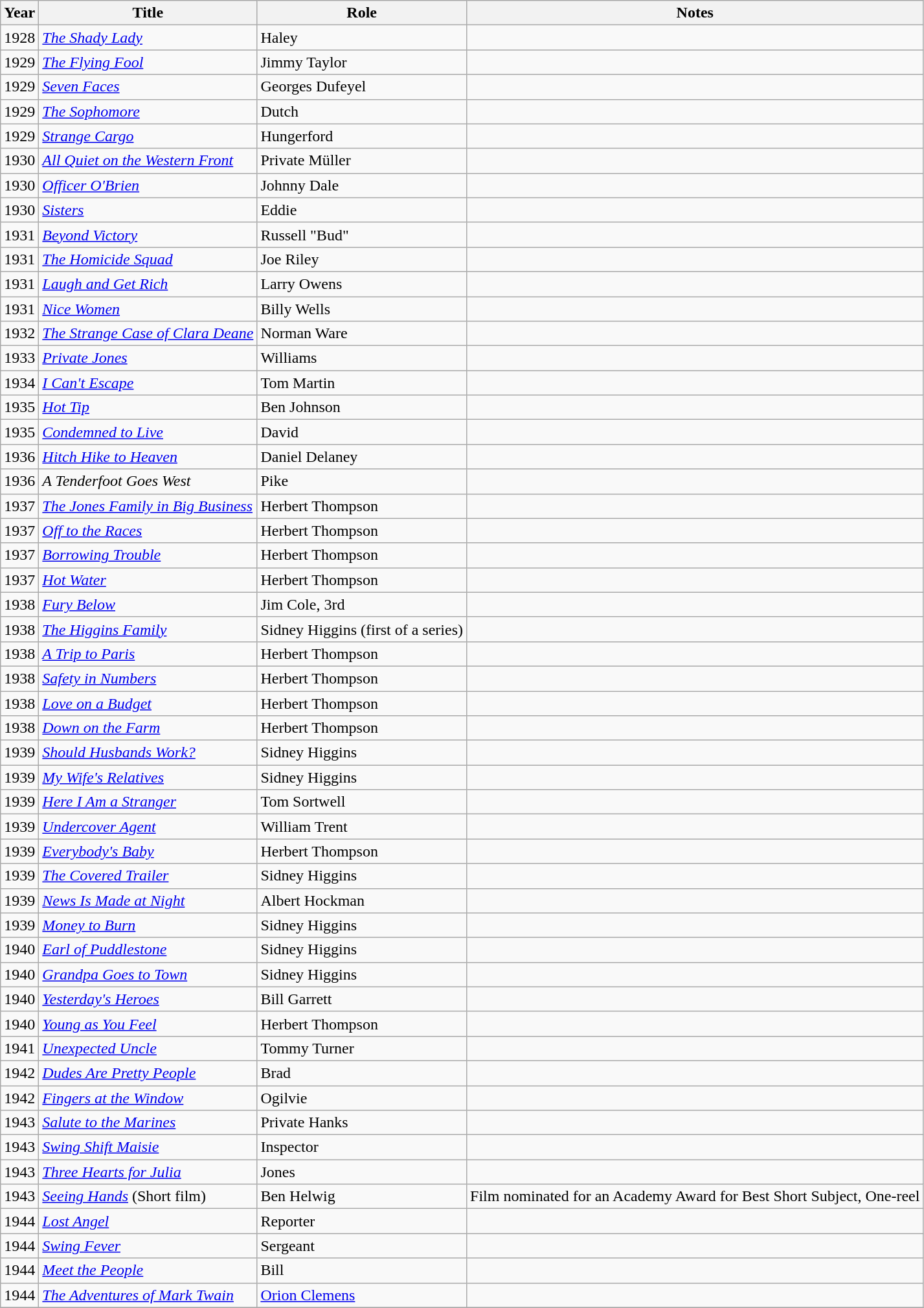<table class="wikitable sortable">
<tr>
<th>Year</th>
<th>Title</th>
<th>Role</th>
<th>Notes</th>
</tr>
<tr>
<td>1928</td>
<td><em><a href='#'>The Shady Lady</a></em></td>
<td>Haley</td>
<td></td>
</tr>
<tr>
<td>1929</td>
<td><em><a href='#'>The Flying Fool</a></em></td>
<td>Jimmy Taylor</td>
<td></td>
</tr>
<tr>
<td>1929</td>
<td><em><a href='#'>Seven Faces</a></em></td>
<td>Georges Dufeyel</td>
<td></td>
</tr>
<tr>
<td>1929</td>
<td><em><a href='#'>The Sophomore</a></em></td>
<td>Dutch</td>
<td></td>
</tr>
<tr>
<td>1929</td>
<td><em><a href='#'>Strange Cargo</a></em></td>
<td>Hungerford</td>
<td></td>
</tr>
<tr>
<td>1930</td>
<td><em><a href='#'>All Quiet on the Western Front</a></em></td>
<td>Private Müller</td>
<td></td>
</tr>
<tr>
<td>1930</td>
<td><em><a href='#'>Officer O'Brien</a></em></td>
<td>Johnny Dale</td>
<td></td>
</tr>
<tr>
<td>1930</td>
<td><em><a href='#'>Sisters</a></em></td>
<td>Eddie</td>
<td></td>
</tr>
<tr>
<td>1931</td>
<td><em><a href='#'>Beyond Victory</a></em></td>
<td>Russell "Bud"</td>
<td></td>
</tr>
<tr>
<td>1931</td>
<td><em><a href='#'>The Homicide Squad</a></em></td>
<td>Joe Riley</td>
<td></td>
</tr>
<tr>
<td>1931</td>
<td><em><a href='#'>Laugh and Get Rich</a></em></td>
<td>Larry Owens</td>
<td></td>
</tr>
<tr>
<td>1931</td>
<td><em><a href='#'>Nice Women</a></em></td>
<td>Billy Wells</td>
<td></td>
</tr>
<tr>
<td>1932</td>
<td><em><a href='#'>The Strange Case of Clara Deane</a></em></td>
<td>Norman Ware</td>
<td></td>
</tr>
<tr>
<td>1933</td>
<td><em><a href='#'>Private Jones</a></em></td>
<td>Williams</td>
<td></td>
</tr>
<tr>
<td>1934</td>
<td><em><a href='#'>I Can't Escape</a></em></td>
<td>Tom Martin</td>
<td></td>
</tr>
<tr>
<td>1935</td>
<td><em><a href='#'>Hot Tip</a></em></td>
<td>Ben Johnson</td>
<td></td>
</tr>
<tr>
<td>1935</td>
<td><em><a href='#'>Condemned to Live</a></em></td>
<td>David</td>
<td></td>
</tr>
<tr>
<td>1936</td>
<td><em><a href='#'>Hitch Hike to Heaven</a></em></td>
<td>Daniel Delaney</td>
<td></td>
</tr>
<tr>
<td>1936</td>
<td><em>A Tenderfoot Goes West</em></td>
<td>Pike</td>
<td></td>
</tr>
<tr>
<td>1937</td>
<td><em><a href='#'>The Jones Family in Big Business</a></em></td>
<td>Herbert Thompson</td>
<td></td>
</tr>
<tr>
<td>1937</td>
<td><em><a href='#'>Off to the Races</a></em></td>
<td>Herbert Thompson</td>
<td></td>
</tr>
<tr>
<td>1937</td>
<td><em><a href='#'>Borrowing Trouble</a></em></td>
<td>Herbert Thompson</td>
<td></td>
</tr>
<tr>
<td>1937</td>
<td><em><a href='#'>Hot Water</a></em></td>
<td>Herbert Thompson</td>
<td></td>
</tr>
<tr>
<td>1938</td>
<td><em><a href='#'>Fury Below</a></em></td>
<td>Jim Cole, 3rd</td>
<td></td>
</tr>
<tr>
<td>1938</td>
<td><em><a href='#'>The Higgins Family</a></em></td>
<td>Sidney Higgins (first of a series)</td>
<td></td>
</tr>
<tr>
<td>1938</td>
<td><em><a href='#'>A Trip to Paris</a></em></td>
<td>Herbert Thompson</td>
<td></td>
</tr>
<tr>
<td>1938</td>
<td><em><a href='#'>Safety in Numbers</a></em></td>
<td>Herbert Thompson</td>
<td></td>
</tr>
<tr>
<td>1938</td>
<td><em><a href='#'>Love on a Budget</a></em></td>
<td>Herbert Thompson</td>
<td></td>
</tr>
<tr>
<td>1938</td>
<td><em><a href='#'>Down on the Farm</a></em></td>
<td>Herbert Thompson</td>
<td></td>
</tr>
<tr>
<td>1939</td>
<td><em><a href='#'>Should Husbands Work?</a></em></td>
<td>Sidney Higgins</td>
<td></td>
</tr>
<tr>
<td>1939</td>
<td><em><a href='#'>My Wife's Relatives</a></em></td>
<td>Sidney Higgins</td>
<td></td>
</tr>
<tr>
<td>1939</td>
<td><em><a href='#'>Here I Am a Stranger</a></em></td>
<td>Tom Sortwell</td>
<td></td>
</tr>
<tr>
<td>1939</td>
<td><em><a href='#'>Undercover Agent</a></em></td>
<td>William Trent</td>
<td></td>
</tr>
<tr>
<td>1939</td>
<td><em><a href='#'>Everybody's Baby</a></em></td>
<td>Herbert Thompson</td>
<td></td>
</tr>
<tr>
<td>1939</td>
<td><em><a href='#'>The Covered Trailer</a></em></td>
<td>Sidney Higgins</td>
<td></td>
</tr>
<tr>
<td>1939</td>
<td><em><a href='#'>News Is Made at Night</a></em></td>
<td>Albert Hockman</td>
<td></td>
</tr>
<tr>
<td>1939</td>
<td><em><a href='#'>Money to Burn</a></em></td>
<td>Sidney Higgins</td>
<td></td>
</tr>
<tr>
<td>1940</td>
<td><em><a href='#'>Earl of Puddlestone</a></em></td>
<td>Sidney Higgins</td>
<td></td>
</tr>
<tr>
<td>1940</td>
<td><em><a href='#'>Grandpa Goes to Town</a></em></td>
<td>Sidney Higgins</td>
<td></td>
</tr>
<tr>
<td>1940</td>
<td><em><a href='#'>Yesterday's Heroes</a></em></td>
<td>Bill Garrett</td>
<td></td>
</tr>
<tr>
<td>1940</td>
<td><em><a href='#'>Young as You Feel</a></em></td>
<td>Herbert Thompson</td>
<td></td>
</tr>
<tr>
<td>1941</td>
<td><em><a href='#'>Unexpected Uncle</a></em></td>
<td>Tommy Turner</td>
<td></td>
</tr>
<tr>
<td>1942</td>
<td><em><a href='#'>Dudes Are Pretty People</a></em></td>
<td>Brad</td>
<td></td>
</tr>
<tr>
<td>1942</td>
<td><em><a href='#'>Fingers at the Window</a></em></td>
<td>Ogilvie</td>
<td></td>
</tr>
<tr>
<td>1943</td>
<td><em><a href='#'>Salute to the Marines</a></em></td>
<td>Private Hanks</td>
<td></td>
</tr>
<tr>
<td>1943</td>
<td><em><a href='#'>Swing Shift Maisie</a></em></td>
<td>Inspector</td>
<td></td>
</tr>
<tr>
<td>1943</td>
<td><em><a href='#'>Three Hearts for Julia</a></em></td>
<td>Jones</td>
<td></td>
</tr>
<tr>
<td>1943</td>
<td><em><a href='#'>Seeing Hands</a></em> (Short film)</td>
<td>Ben Helwig</td>
<td>Film nominated for an Academy Award for Best Short Subject, One-reel</td>
</tr>
<tr>
<td>1944</td>
<td><em><a href='#'>Lost Angel</a></em></td>
<td>Reporter</td>
<td></td>
</tr>
<tr>
<td>1944</td>
<td><em><a href='#'>Swing Fever</a></em></td>
<td>Sergeant</td>
<td></td>
</tr>
<tr>
<td>1944</td>
<td><em><a href='#'>Meet the People</a></em></td>
<td>Bill</td>
<td></td>
</tr>
<tr>
<td>1944</td>
<td><em><a href='#'>The Adventures of Mark Twain</a></em></td>
<td><a href='#'>Orion Clemens</a></td>
<td></td>
</tr>
<tr>
</tr>
</table>
